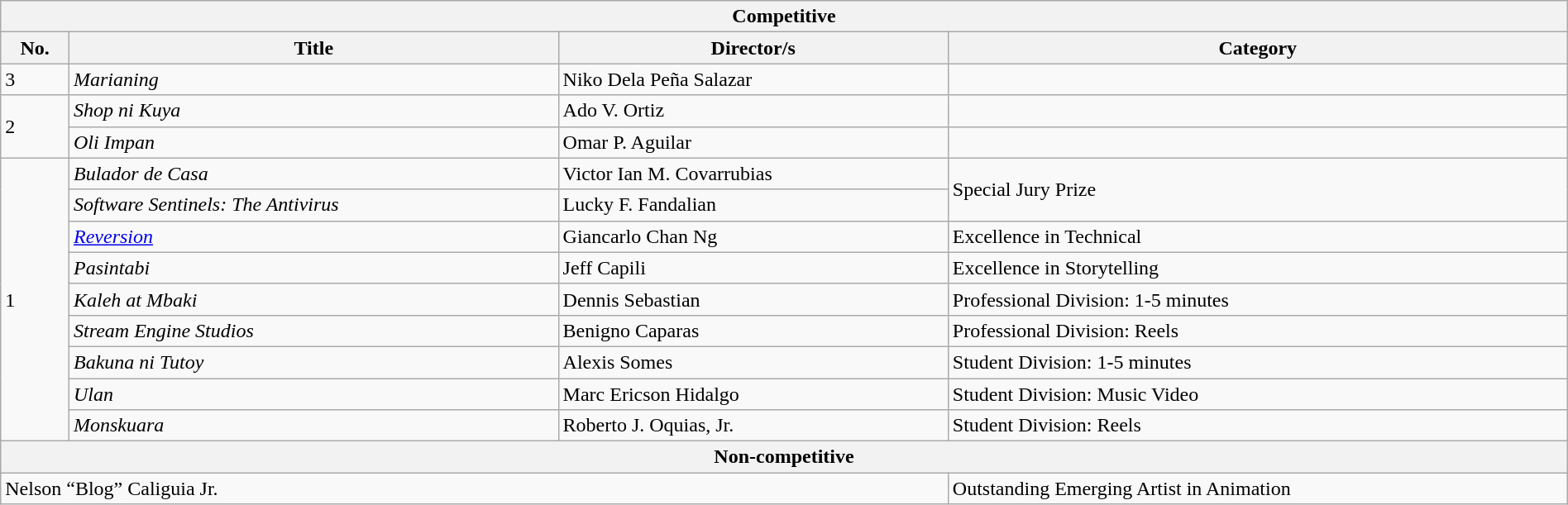<table class="wikitable sortable plainrowheaders" style="border:none; margin:0; width:100%;">
<tr>
<th colspan="4">Competitive</th>
</tr>
<tr>
<th>No.</th>
<th>Title</th>
<th>Director/s</th>
<th>Category</th>
</tr>
<tr>
<td>3</td>
<td><em>Marianing</em></td>
<td>Niko Dela Peña Salazar</td>
<td></td>
</tr>
<tr>
<td rowspan="2">2</td>
<td><em>Shop ni Kuya</em></td>
<td>Ado V. Ortiz</td>
<td></td>
</tr>
<tr>
<td><em>Oli Impan</em></td>
<td>Omar P. Aguilar</td>
<td></td>
</tr>
<tr>
<td rowspan="9">1</td>
<td><em>Bulador de Casa</em></td>
<td>Victor Ian M. Covarrubias</td>
<td rowspan="2">Special Jury Prize</td>
</tr>
<tr>
<td><em>Software Sentinels: The Antivirus</em></td>
<td>Lucky F. Fandalian</td>
</tr>
<tr>
<td><em><a href='#'>Reversion</a></em></td>
<td>Giancarlo Chan Ng</td>
<td>Excellence in Technical</td>
</tr>
<tr>
<td><em>Pasintabi</em></td>
<td>Jeff Capili</td>
<td>Excellence in Storytelling</td>
</tr>
<tr>
<td><em>Kaleh at Mbaki</em></td>
<td>Dennis Sebastian</td>
<td>Professional Division: 1-5 minutes</td>
</tr>
<tr>
<td><em>Stream Engine Studios</em></td>
<td>Benigno Caparas</td>
<td>Professional Division: Reels</td>
</tr>
<tr>
<td><em>Bakuna ni Tutoy</em></td>
<td>Alexis Somes</td>
<td>Student Division: 1-5 minutes</td>
</tr>
<tr>
<td><em>Ulan</em></td>
<td>Marc Ericson Hidalgo</td>
<td>Student Division: Music Video</td>
</tr>
<tr>
<td><em>Monskuara</em></td>
<td>Roberto J. Oquias, Jr.</td>
<td>Student Division: Reels</td>
</tr>
<tr>
<th colspan="4">Non-competitive</th>
</tr>
<tr>
<td colspan="3">Nelson “Blog” Caliguia Jr.</td>
<td>Outstanding Emerging Artist in Animation</td>
</tr>
</table>
